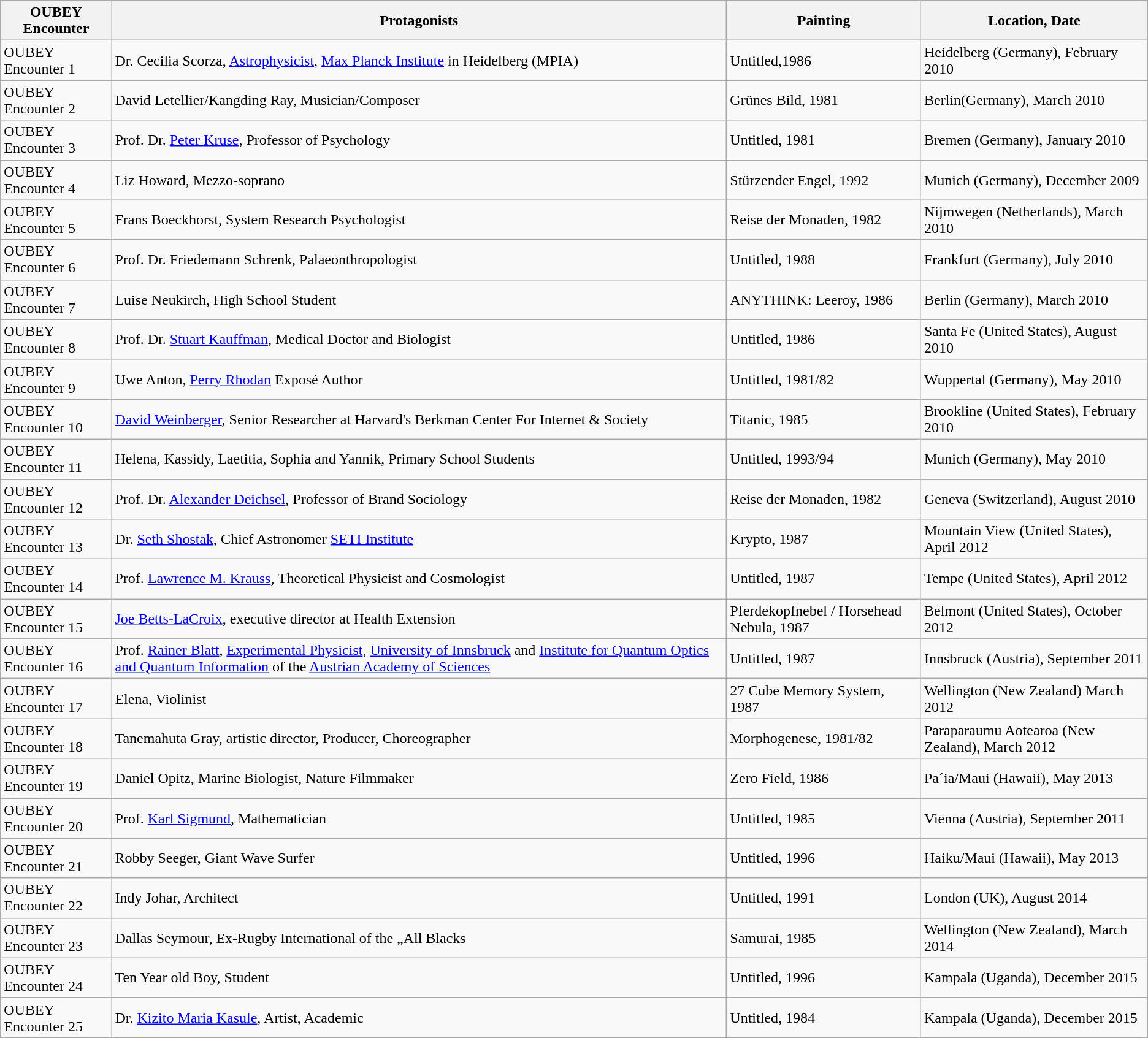<table class="wikitable">
<tr>
<th>OUBEY Encounter</th>
<th>Protagonists</th>
<th>Painting</th>
<th>Location, Date</th>
</tr>
<tr>
<td>OUBEY Encounter 1</td>
<td>Dr. Cecilia Scorza, <a href='#'>Astrophysicist</a>, <a href='#'>Max Planck Institute</a> in Heidelberg (MPIA)</td>
<td>Untitled,1986</td>
<td>Heidelberg (Germany), February 2010</td>
</tr>
<tr>
<td>OUBEY Encounter 2</td>
<td>David Letellier/Kangding Ray, Musician/Composer</td>
<td>Grünes Bild, 1981</td>
<td>Berlin(Germany), March 2010</td>
</tr>
<tr>
<td>OUBEY Encounter 3</td>
<td>Prof. Dr. <a href='#'>Peter Kruse</a>, Professor of Psychology</td>
<td>Untitled, 1981</td>
<td>Bremen (Germany), January 2010</td>
</tr>
<tr>
<td>OUBEY Encounter 4</td>
<td>Liz Howard, Mezzo-soprano</td>
<td>Stürzender Engel, 1992</td>
<td>Munich (Germany), December 2009</td>
</tr>
<tr>
<td>OUBEY Encounter 5</td>
<td>Frans Boeckhorst, System Research Psychologist</td>
<td>Reise der Monaden, 1982</td>
<td>Nijmwegen (Netherlands), March 2010</td>
</tr>
<tr>
<td>OUBEY Encounter 6</td>
<td>Prof. Dr. Friedemann Schrenk, Palaeonthropologist</td>
<td>Untitled, 1988</td>
<td>Frankfurt (Germany), July 2010</td>
</tr>
<tr>
<td>OUBEY Encounter 7</td>
<td>Luise Neukirch, High School Student</td>
<td>ANYTHINK: Leeroy, 1986</td>
<td>Berlin (Germany), March 2010</td>
</tr>
<tr>
<td>OUBEY Encounter 8</td>
<td>Prof. Dr. <a href='#'>Stuart Kauffman</a>, Medical Doctor and Biologist</td>
<td>Untitled, 1986</td>
<td>Santa Fe (United States), August 2010</td>
</tr>
<tr>
<td>OUBEY Encounter 9</td>
<td>Uwe Anton, <a href='#'>Perry Rhodan</a> Exposé Author</td>
<td>Untitled, 1981/82</td>
<td>Wuppertal (Germany), May 2010</td>
</tr>
<tr>
<td>OUBEY Encounter 10</td>
<td><a href='#'>David Weinberger</a>, Senior Researcher at Harvard's Berkman Center For Internet & Society</td>
<td>Titanic, 1985</td>
<td>Brookline (United States), February 2010</td>
</tr>
<tr>
<td>OUBEY Encounter 11</td>
<td>Helena, Kassidy, Laetitia, Sophia and Yannik, Primary School Students</td>
<td>Untitled, 1993/94</td>
<td>Munich (Germany), May 2010</td>
</tr>
<tr>
<td>OUBEY Encounter 12</td>
<td>Prof. Dr. <a href='#'>Alexander Deichsel</a>, Professor of Brand Sociology</td>
<td>Reise der Monaden, 1982</td>
<td>Geneva (Switzerland), August 2010</td>
</tr>
<tr>
<td>OUBEY Encounter 13</td>
<td>Dr. <a href='#'>Seth Shostak</a>, Chief Astronomer <a href='#'>SETI Institute</a></td>
<td>Krypto, 1987</td>
<td>Mountain View (United States), April 2012</td>
</tr>
<tr>
<td>OUBEY Encounter 14</td>
<td>Prof. <a href='#'>Lawrence M. Krauss</a>, Theoretical Physicist and Cosmologist</td>
<td>Untitled, 1987</td>
<td>Tempe (United States), April 2012</td>
</tr>
<tr>
<td>OUBEY Encounter 15</td>
<td><a href='#'>Joe Betts-LaCroix</a>, executive director at Health Extension</td>
<td>Pferdekopfnebel / Horsehead Nebula, 1987</td>
<td>Belmont (United States), October 2012</td>
</tr>
<tr>
<td>OUBEY Encounter 16</td>
<td>Prof. <a href='#'>Rainer Blatt</a>, <a href='#'>Experimental Physicist</a>, <a href='#'>University of Innsbruck</a> and <a href='#'>Institute for Quantum Optics and Quantum Information</a> of the <a href='#'>Austrian Academy of Sciences</a></td>
<td>Untitled, 1987</td>
<td>Innsbruck (Austria), September 2011</td>
</tr>
<tr>
<td>OUBEY Encounter 17</td>
<td>Elena, Violinist</td>
<td>27 Cube Memory System, 1987</td>
<td>Wellington (New Zealand) March 2012</td>
</tr>
<tr>
<td>OUBEY Encounter 18</td>
<td>Tanemahuta Gray, artistic director, Producer, Choreographer</td>
<td>Morphogenese, 1981/82</td>
<td>Paraparaumu Aotearoa (New Zealand), March 2012</td>
</tr>
<tr>
<td>OUBEY Encounter 19</td>
<td>Daniel Opitz, Marine Biologist, Nature Filmmaker</td>
<td>Zero Field, 1986</td>
<td>Pa´ia/Maui (Hawaii), May 2013</td>
</tr>
<tr>
<td>OUBEY Encounter 20</td>
<td>Prof. <a href='#'>Karl Sigmund</a>, Mathematician</td>
<td>Untitled, 1985</td>
<td>Vienna (Austria), September 2011</td>
</tr>
<tr>
<td>OUBEY Encounter 21</td>
<td>Robby Seeger, Giant Wave Surfer</td>
<td>Untitled, 1996</td>
<td>Haiku/Maui (Hawaii), May 2013</td>
</tr>
<tr>
<td>OUBEY Encounter 22</td>
<td>Indy Johar, Architect</td>
<td>Untitled, 1991</td>
<td>London (UK), August 2014</td>
</tr>
<tr>
<td>OUBEY Encounter 23</td>
<td>Dallas Seymour, Ex-Rugby International of the „All Blacks</td>
<td>Samurai, 1985</td>
<td>Wellington (New Zealand), March 2014</td>
</tr>
<tr>
<td>OUBEY Encounter 24</td>
<td>Ten Year old Boy, Student</td>
<td>Untitled, 1996</td>
<td>Kampala (Uganda), December 2015</td>
</tr>
<tr>
<td>OUBEY Encounter 25</td>
<td>Dr. <a href='#'>Kizito Maria Kasule</a>, Artist, Academic</td>
<td>Untitled, 1984</td>
<td>Kampala (Uganda), December 2015</td>
</tr>
<tr>
</tr>
</table>
